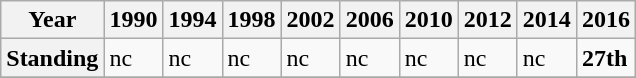<table class="wikitable">
<tr>
<th>Year</th>
<th>1990</th>
<th>1994</th>
<th>1998</th>
<th>2002</th>
<th>2006</th>
<th>2010</th>
<th>2012</th>
<th>2014</th>
<th>2016</th>
</tr>
<tr>
<th>Standing</th>
<td>nc</td>
<td>nc</td>
<td>nc</td>
<td>nc</td>
<td>nc</td>
<td>nc</td>
<td>nc</td>
<td>nc</td>
<td><strong>27th</strong></td>
</tr>
<tr>
</tr>
</table>
